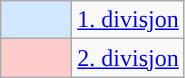<table class="wikitable">
<tr>
<th scope=row width=40px style="background-color: #D0E7FF"></th>
<td><a href='#'>1. divisjon</a></td>
</tr>
<tr>
<th scope=row width=40px style="background-color: #FFCCCC"></th>
<td><a href='#'>2. divisjon</a></td>
</tr>
</table>
